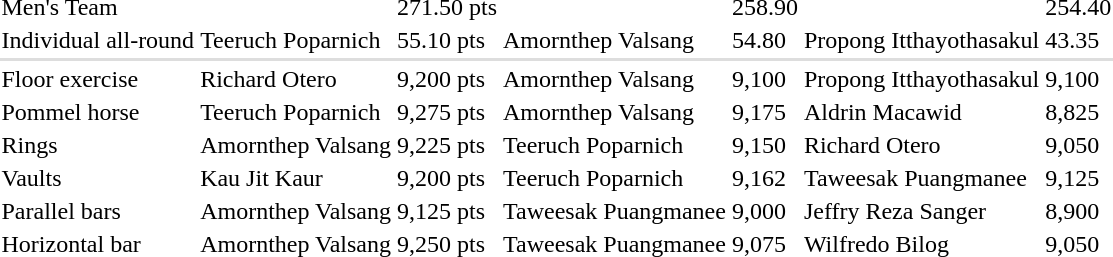<table>
<tr>
<td>Men's Team</td>
<td></td>
<td>271.50 pts</td>
<td></td>
<td>258.90</td>
<td></td>
<td>254.40</td>
</tr>
<tr>
<td>Individual all-round</td>
<td> Teeruch Poparnich</td>
<td>55.10 pts</td>
<td> Amornthep Valsang</td>
<td>54.80</td>
<td> Propong Itthayothasakul</td>
<td>43.35</td>
</tr>
<tr bgcolor=#DDDDDD>
<td colspan=7></td>
</tr>
<tr>
<td>Floor exercise</td>
<td> Richard Otero</td>
<td>9,200 pts</td>
<td> Amornthep Valsang</td>
<td>9,100</td>
<td> Propong Itthayothasakul</td>
<td>9,100</td>
</tr>
<tr>
<td>Pommel horse</td>
<td> Teeruch Poparnich</td>
<td>9,275 pts</td>
<td> Amornthep Valsang</td>
<td>9,175</td>
<td> Aldrin Macawid</td>
<td>8,825</td>
</tr>
<tr>
<td>Rings</td>
<td> Amornthep Valsang</td>
<td>9,225 pts</td>
<td> Teeruch Poparnich</td>
<td>9,150</td>
<td> Richard Otero</td>
<td>9,050</td>
</tr>
<tr>
<td>Vaults</td>
<td> Kau Jit Kaur</td>
<td>9,200 pts</td>
<td> Teeruch Poparnich</td>
<td>9,162</td>
<td> Taweesak Puangmanee</td>
<td>9,125</td>
</tr>
<tr>
<td>Parallel bars</td>
<td> Amornthep Valsang</td>
<td>9,125 pts</td>
<td> Taweesak Puangmanee</td>
<td>9,000</td>
<td> Jeffry Reza Sanger</td>
<td>8,900</td>
</tr>
<tr>
<td>Horizontal bar</td>
<td> Amornthep Valsang</td>
<td>9,250 pts</td>
<td> Taweesak Puangmanee</td>
<td>9,075</td>
<td> Wilfredo Bilog</td>
<td>9,050</td>
</tr>
</table>
